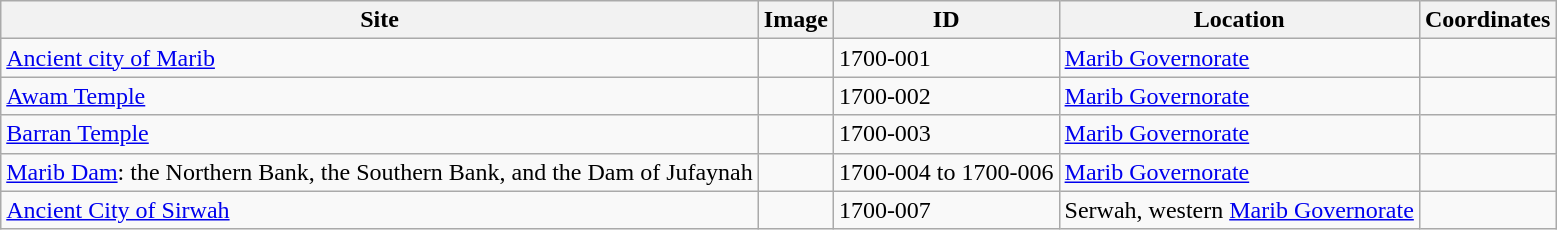<table class="wikitable">
<tr>
<th>Site</th>
<th>Image</th>
<th>ID</th>
<th>Location</th>
<th>Coordinates</th>
</tr>
<tr>
<td><a href='#'>Ancient city of Marib</a></td>
<td></td>
<td>1700-001</td>
<td><a href='#'>Marib Governorate</a></td>
<td></td>
</tr>
<tr>
<td><a href='#'>Awam Temple</a></td>
<td></td>
<td>1700-002</td>
<td><a href='#'>Marib Governorate</a></td>
<td></td>
</tr>
<tr>
<td><a href='#'>Barran Temple</a></td>
<td></td>
<td>1700-003</td>
<td><a href='#'>Marib Governorate</a></td>
<td></td>
</tr>
<tr>
<td><a href='#'>Marib Dam</a>: the Northern Bank, the Southern Bank, and the Dam of Jufaynah</td>
<td></td>
<td>1700-004 to 1700-006</td>
<td><a href='#'>Marib Governorate</a></td>
<td></td>
</tr>
<tr>
<td><a href='#'>Ancient City of Sirwah</a></td>
<td></td>
<td>1700-007</td>
<td>Serwah, western <a href='#'>Marib Governorate</a></td>
<td></td>
</tr>
</table>
